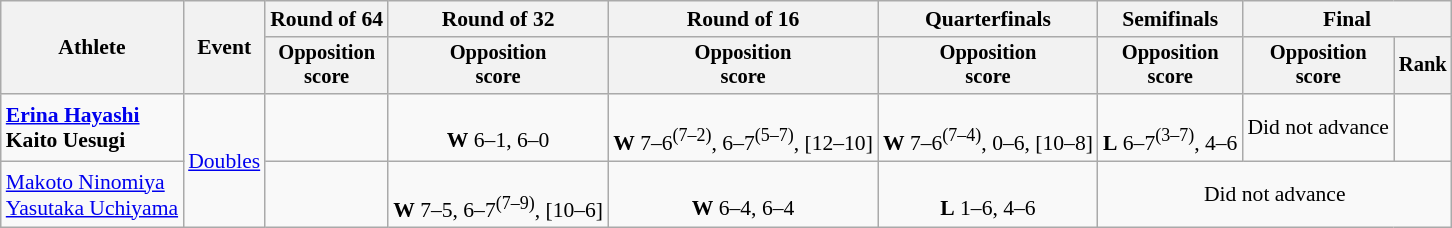<table class=wikitable style="font-size:90%; text-align:center;">
<tr>
<th rowspan="2">Athlete</th>
<th rowspan="2">Event</th>
<th>Round of 64</th>
<th>Round of 32</th>
<th>Round of 16</th>
<th>Quarterfinals</th>
<th>Semifinals</th>
<th colspan=2>Final</th>
</tr>
<tr style="font-size:95%">
<th>Opposition<br> score</th>
<th>Opposition<br> score</th>
<th>Opposition<br> score</th>
<th>Opposition<br> score</th>
<th>Opposition<br> score</th>
<th>Opposition<br> score</th>
<th>Rank</th>
</tr>
<tr>
<td style="text-align:left"><strong><a href='#'>Erina Hayashi</a><br>Kaito Uesugi</strong></td>
<td style="text-align:left" rowspan=2><a href='#'>Doubles</a></td>
<td></td>
<td><br><strong>W</strong> 6–1, 6–0</td>
<td><br><strong>W</strong> 7–6<sup>(7–2)</sup>, 6–7<sup>(5–7)</sup>, [12–10]</td>
<td><br><strong>W</strong> 7–6<sup>(7–4)</sup>, 0–6, [10–8]</td>
<td><br><strong>L</strong> 6–7<sup>(3–7)</sup>, 4–6</td>
<td>Did not advance</td>
<td></td>
</tr>
<tr>
<td style="text-align:left"><a href='#'>Makoto Ninomiya</a><br><a href='#'>Yasutaka Uchiyama</a></td>
<td></td>
<td><br><strong>W</strong> 7–5, 6–7<sup>(7–9)</sup>, [10–6]</td>
<td><br><strong>W</strong> 6–4, 6–4</td>
<td><br><strong>L</strong> 1–6, 4–6</td>
<td colspan=3>Did not advance</td>
</tr>
</table>
